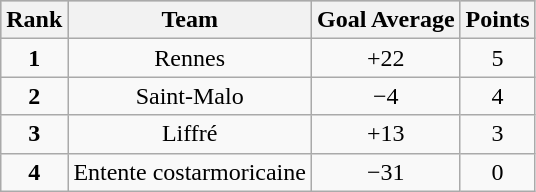<table class="wikitable">
<tr style="background:silver"!>
<th>Rank</th>
<th>Team</th>
<th>Goal Average</th>
<th>Points</th>
</tr>
<tr align="center">
<td><strong>1</strong></td>
<td>Rennes</td>
<td>+22</td>
<td>5</td>
</tr>
<tr align="center">
<td><strong>2</strong></td>
<td>Saint-Malo</td>
<td>−4</td>
<td>4</td>
</tr>
<tr align="center">
<td><strong>3</strong></td>
<td>Liffré</td>
<td>+13</td>
<td>3</td>
</tr>
<tr align="center">
<td><strong>4</strong></td>
<td>Entente costarmoricaine</td>
<td>−31</td>
<td>0</td>
</tr>
</table>
